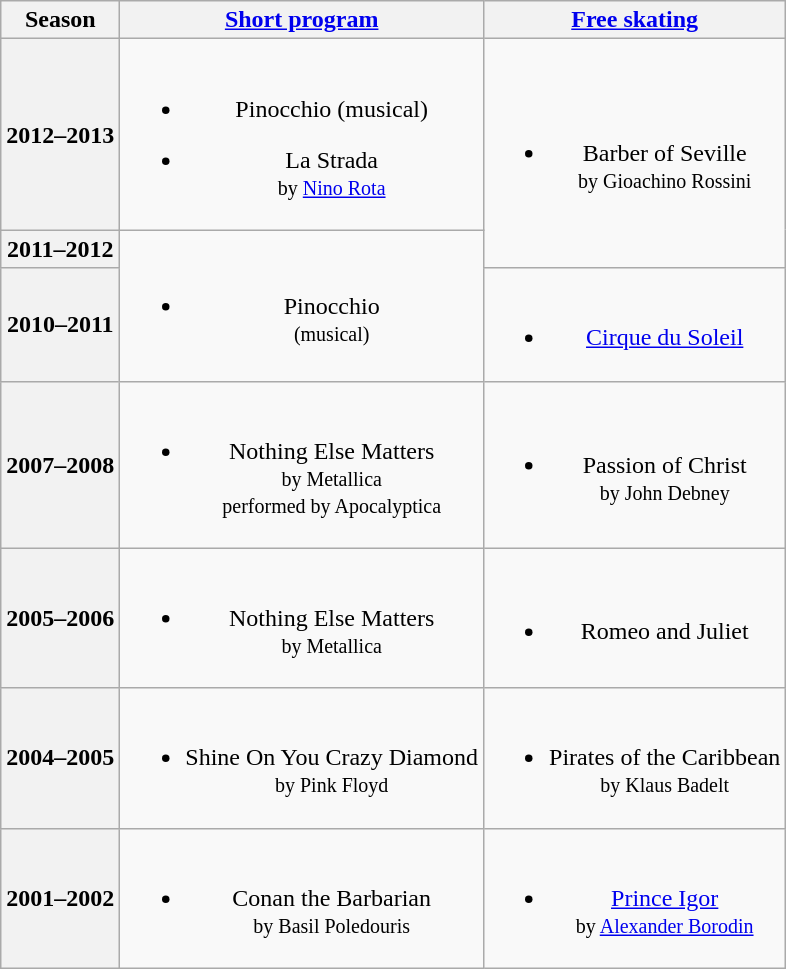<table class=wikitable style=text-align:center>
<tr>
<th>Season</th>
<th><a href='#'>Short program</a></th>
<th><a href='#'>Free skating</a></th>
</tr>
<tr>
<th>2012–2013 <br> </th>
<td><br><ul><li>Pinocchio (musical)</li></ul><ul><li>La Strada <br><small> by <a href='#'>Nino Rota</a> </small></li></ul></td>
<td rowspan="2"><br><ul><li>Barber of Seville <br><small> by Gioachino Rossini </small></li></ul></td>
</tr>
<tr>
<th>2011–2012 <br> </th>
<td rowspan="2"><br><ul><li>Pinocchio <br><small> (musical) </small></li></ul></td>
</tr>
<tr>
<th>2010–2011 <br> </th>
<td><br><ul><li><a href='#'>Cirque du Soleil</a></li></ul></td>
</tr>
<tr>
<th>2007–2008 <br> </th>
<td><br><ul><li>Nothing Else Matters <br><small> by Metallica <br> performed by Apocalyptica </small></li></ul></td>
<td><br><ul><li>Passion of Christ <br><small> by John Debney </small></li></ul></td>
</tr>
<tr>
<th>2005–2006 <br> </th>
<td><br><ul><li>Nothing Else Matters <br><small> by Metallica </small></li></ul></td>
<td><br><ul><li>Romeo and Juliet</li></ul></td>
</tr>
<tr>
<th>2004–2005 <br> </th>
<td><br><ul><li>Shine On You Crazy Diamond <br><small> by Pink Floyd </small></li></ul></td>
<td><br><ul><li>Pirates of the Caribbean <br><small> by Klaus Badelt </small></li></ul></td>
</tr>
<tr>
<th>2001–2002 <br> </th>
<td><br><ul><li>Conan the Barbarian <br><small> by Basil Poledouris </small></li></ul></td>
<td><br><ul><li><a href='#'>Prince Igor</a> <br><small> by <a href='#'>Alexander Borodin</a> </small></li></ul></td>
</tr>
</table>
